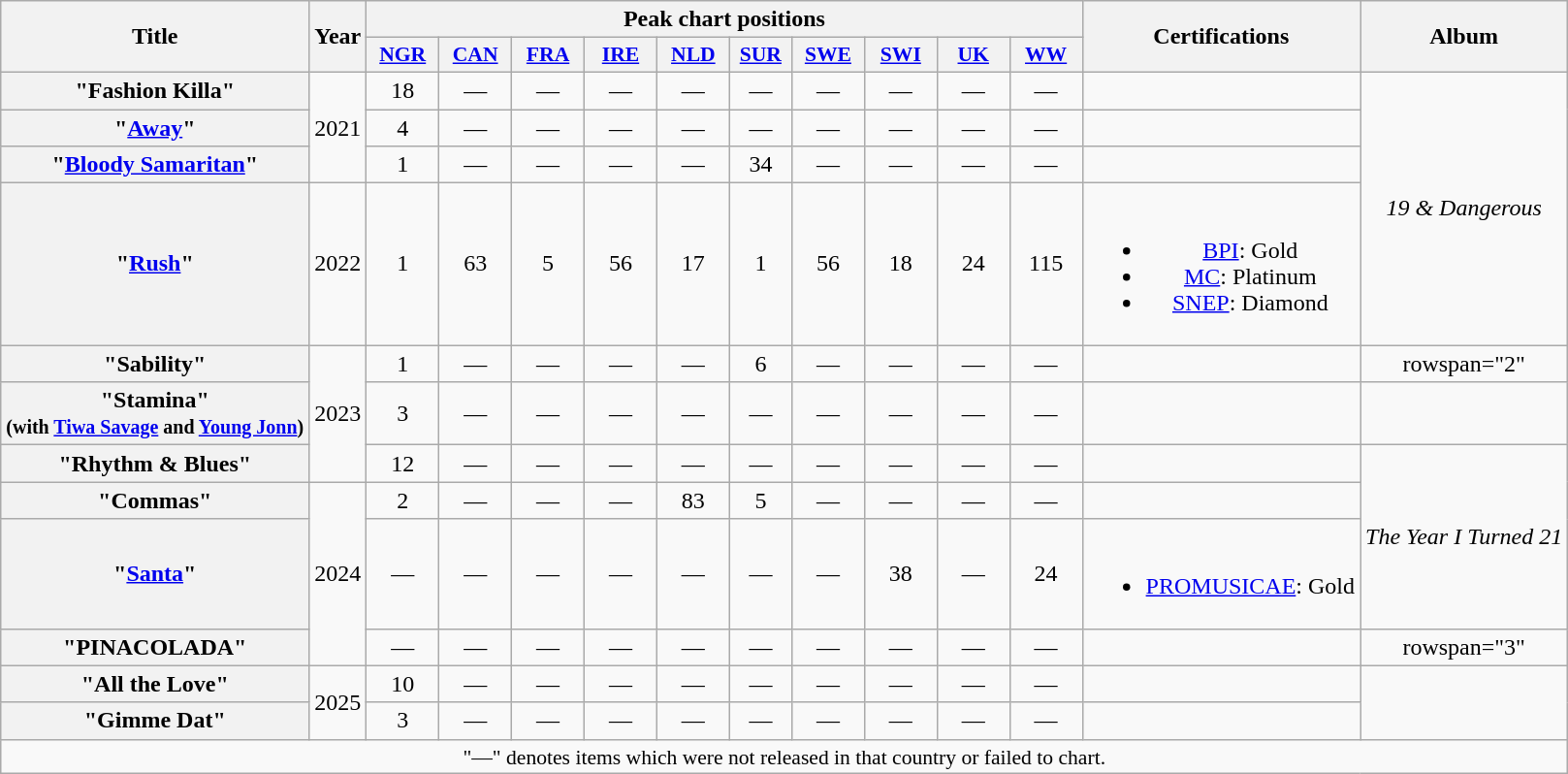<table class="wikitable plainrowheaders" style="text-align:center;" border="1">
<tr>
<th scope="col" rowspan="2">Title</th>
<th scope="col" rowspan="2">Year</th>
<th scope="col" colspan="10">Peak chart positions</th>
<th scope="col" rowspan="2">Certifications</th>
<th scope="col" rowspan="2">Album</th>
</tr>
<tr>
<th scope="col" style="width:3em;font-size:90%;"><a href='#'>NGR</a><br></th>
<th scope="col" style="width:3em; font-size:90%"><a href='#'>CAN</a><br></th>
<th scope="col" style="width:3em; font-size:90%"><a href='#'>FRA</a><br></th>
<th scope="col" style="width:3em; font-size:90%"><a href='#'>IRE</a><br></th>
<th scope="col" style="width:3em; font-size:90%"><a href='#'>NLD</a><br></th>
<th scope="col" style="width:2.5em;font-size:90%;"><a href='#'>SUR</a><br></th>
<th scope="col" style="width:3em; font-size:90%"><a href='#'>SWE</a><br></th>
<th scope="col" style="width:3em; font-size:90%"><a href='#'>SWI</a><br></th>
<th scope="col" style="width:3em; font-size:90%"><a href='#'>UK</a><br></th>
<th scope="col" style="width:3em; font-size:90%"><a href='#'>WW</a><br></th>
</tr>
<tr>
<th scope="row">"Fashion Killa"</th>
<td rowspan="3">2021</td>
<td>18</td>
<td>—</td>
<td>—</td>
<td>—</td>
<td>—</td>
<td>—</td>
<td>—</td>
<td>—</td>
<td>—</td>
<td>—</td>
<td></td>
<td rowspan="4"><em>19 & Dangerous</em></td>
</tr>
<tr>
<th scope="row">"<a href='#'>Away</a>"</th>
<td>4</td>
<td>—</td>
<td>—</td>
<td>—</td>
<td>—</td>
<td>—</td>
<td>—</td>
<td>—</td>
<td>—</td>
<td>—</td>
<td></td>
</tr>
<tr>
<th scope="row">"<a href='#'>Bloody Samaritan</a>" <br></th>
<td>1</td>
<td>—</td>
<td>—</td>
<td>—</td>
<td>—</td>
<td>34</td>
<td>—</td>
<td>—</td>
<td>—</td>
<td>—</td>
<td></td>
</tr>
<tr>
<th scope="row">"<a href='#'>Rush</a>"</th>
<td>2022</td>
<td>1</td>
<td>63</td>
<td>5</td>
<td>56</td>
<td>17</td>
<td>1</td>
<td>56</td>
<td>18</td>
<td>24</td>
<td>115</td>
<td><br><ul><li><a href='#'>BPI</a>: Gold</li><li><a href='#'>MC</a>: Platinum</li><li><a href='#'>SNEP</a>: Diamond</li></ul></td>
</tr>
<tr>
<th scope="row">"Sability"</th>
<td rowspan="3">2023</td>
<td>1</td>
<td>—</td>
<td>—</td>
<td>—</td>
<td>—</td>
<td>6</td>
<td>—</td>
<td>—</td>
<td>—</td>
<td>—</td>
<td></td>
<td>rowspan="2" </td>
</tr>
<tr>
<th scope="row">"Stamina"<br><small>(with <a href='#'>Tiwa Savage</a> and <a href='#'>Young Jonn</a>)</small></th>
<td>3</td>
<td>—</td>
<td>—</td>
<td>—</td>
<td>—</td>
<td>—</td>
<td>—</td>
<td>—</td>
<td>—</td>
<td>—</td>
<td></td>
</tr>
<tr>
<th scope="row">"Rhythm & Blues"</th>
<td>12</td>
<td>—</td>
<td>—</td>
<td>—</td>
<td>—</td>
<td>—</td>
<td>—</td>
<td>—</td>
<td>—</td>
<td>—</td>
<td></td>
<td rowspan="3"><em>The Year I Turned 21</em></td>
</tr>
<tr>
<th scope="row">"Commas"</th>
<td rowspan="3">2024</td>
<td>2</td>
<td>—</td>
<td>—</td>
<td>—</td>
<td>83</td>
<td>5</td>
<td>—</td>
<td>—</td>
<td>— </td>
<td>—</td>
<td></td>
</tr>
<tr>
<th scope="row">"<a href='#'>Santa</a>"<br></th>
<td>—</td>
<td>—</td>
<td>—</td>
<td>—</td>
<td>—</td>
<td>—</td>
<td>—</td>
<td>38</td>
<td>—</td>
<td>24</td>
<td><br><ul><li><a href='#'>PROMUSICAE</a>: Gold</li></ul></td>
</tr>
<tr>
<th scope="row">"PINACOLADA"<br></th>
<td>—</td>
<td>—</td>
<td>—</td>
<td>—</td>
<td>—</td>
<td>—</td>
<td>—</td>
<td>—</td>
<td>—</td>
<td>—</td>
<td></td>
<td>rowspan="3" </td>
</tr>
<tr>
<th scope="row">"All the Love"</th>
<td rowspan="2">2025</td>
<td>10</td>
<td>—</td>
<td>—</td>
<td>—</td>
<td>—</td>
<td>—</td>
<td>—</td>
<td>—</td>
<td>—</td>
<td>—</td>
<td></td>
</tr>
<tr>
<th scope="row">"Gimme Dat"<br></th>
<td>3</td>
<td>—</td>
<td>—</td>
<td>—</td>
<td>—</td>
<td>—</td>
<td>—</td>
<td>—</td>
<td>—</td>
<td>—</td>
<td></td>
</tr>
<tr>
<td colspan="14" style="font-size:90%;">"—" denotes items which were not released in that country or failed to chart.</td>
</tr>
</table>
